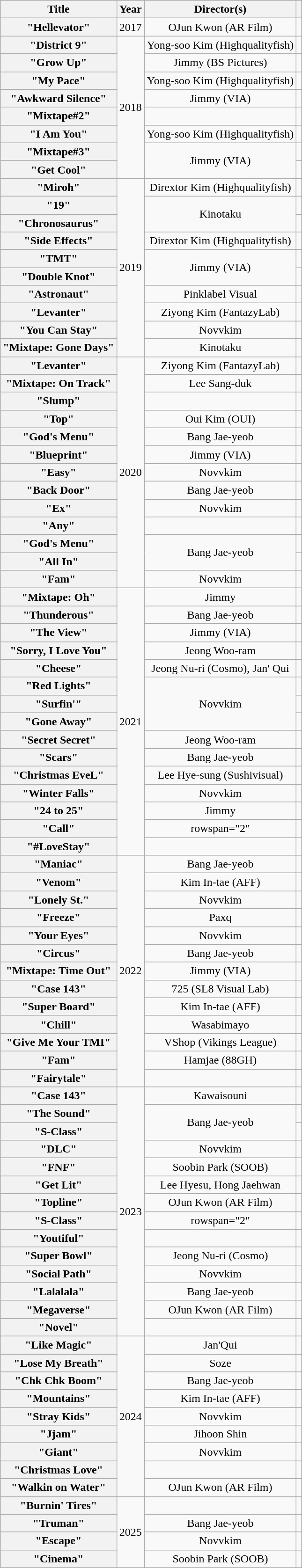<table class="wikitable plainrowheaders" style="text-align:center">
<tr>
<th scope="col">Title</th>
<th scope="col">Year</th>
<th scope="col">Director(s)</th>
<th scope="col"></th>
</tr>
<tr>
<th scope="row">"Hellevator"</th>
<td>2017</td>
<td>OJun Kwon (AR Film)</td>
<td></td>
</tr>
<tr>
<th scope="row">"District 9"</th>
<td rowspan="8">2018</td>
<td>Yong-soo Kim (Highqualityfish)</td>
<td></td>
</tr>
<tr>
<th scope="row">"Grow Up"</th>
<td>Jimmy (BS Pictures)</td>
<td></td>
</tr>
<tr>
<th scope="row">"My Pace"</th>
<td>Yong-soo Kim (Highqualityfish)</td>
<td></td>
</tr>
<tr>
<th scope="row">"Awkward Silence"</th>
<td>Jimmy (VIA)</td>
<td></td>
</tr>
<tr>
<th scope="row">"Mixtape#2"</th>
<td></td>
<td></td>
</tr>
<tr>
<th scope="row">"I Am You"</th>
<td>Yong-soo Kim (Highqualityfish)</td>
<td></td>
</tr>
<tr>
<th scope="row">"Mixtape#3"</th>
<td rowspan="2">Jimmy (VIA)</td>
<td></td>
</tr>
<tr>
<th scope="row">"Get Cool"</th>
<td></td>
</tr>
<tr>
<th scope="row">"Miroh"</th>
<td rowspan="10">2019</td>
<td>Dirextor Kim (Highqualityfish)</td>
<td></td>
</tr>
<tr>
<th scope="row">"19"</th>
<td rowspan="2">Kinotaku</td>
<td></td>
</tr>
<tr>
<th scope="row">"Chronosaurus"</th>
<td></td>
</tr>
<tr>
<th scope="row">"Side Effects"</th>
<td>Dirextor Kim (Highqualityfish)</td>
<td></td>
</tr>
<tr>
<th scope="row">"TMT"</th>
<td rowspan="2">Jimmy (VIA)</td>
<td></td>
</tr>
<tr>
<th scope="row">"Double Knot"</th>
<td></td>
</tr>
<tr>
<th scope="row">"Astronaut"</th>
<td>Pinklabel Visual</td>
<td></td>
</tr>
<tr>
<th scope="row">"Levanter"</th>
<td>Ziyong Kim (FantazyLab)</td>
<td></td>
</tr>
<tr>
<th scope="row">"You Can Stay"</th>
<td>Novvkim</td>
<td></td>
</tr>
<tr>
<th scope="row">"Mixtape: Gone Days"</th>
<td>Kinotaku</td>
<td></td>
</tr>
<tr>
<th scope="row">"Levanter" </th>
<td rowspan="13">2020</td>
<td>Ziyong Kim (FantazyLab)</td>
<td></td>
</tr>
<tr>
<th scope="row">"Mixtape: On Track"</th>
<td>Lee Sang-duk</td>
<td></td>
</tr>
<tr>
<th scope="row">"Slump" </th>
<td></td>
<td></td>
</tr>
<tr>
<th scope="row">"Top" </th>
<td>Oui Kim (OUI)</td>
<td></td>
</tr>
<tr>
<th scope="row">"God's Menu"</th>
<td>Bang Jae-yeob</td>
<td></td>
</tr>
<tr>
<th scope="row">"Blueprint"</th>
<td>Jimmy (VIA)</td>
<td></td>
</tr>
<tr>
<th scope="row">"Easy"</th>
<td>Novvkim</td>
<td></td>
</tr>
<tr>
<th scope="row">"Back Door"</th>
<td>Bang Jae-yeob</td>
<td></td>
</tr>
<tr>
<th scope="row">"Ex"</th>
<td>Novvkim</td>
<td></td>
</tr>
<tr>
<th scope="row">"Any"</th>
<td></td>
<td></td>
</tr>
<tr>
<th scope="row">"God's Menu" </th>
<td rowspan="2">Bang Jae-yeob</td>
<td></td>
</tr>
<tr>
<th scope="row">"All In"</th>
<td></td>
</tr>
<tr>
<th scope="row">"Fam"</th>
<td>Novvkim</td>
<td></td>
</tr>
<tr>
<th scope="row">"Mixtape: Oh"</th>
<td rowspan="15">2021</td>
<td>Jimmy</td>
<td></td>
</tr>
<tr>
<th scope="row">"Thunderous"</th>
<td>Bang Jae-yeob</td>
<td></td>
</tr>
<tr>
<th scope="row">"The View"</th>
<td>Jimmy (VIA)</td>
<td></td>
</tr>
<tr>
<th scope="row">"Sorry, I Love You"</th>
<td>Jeong Woo-ram</td>
<td></td>
</tr>
<tr>
<th scope="row">"Cheese"</th>
<td>Jeong Nu-ri (Cosmo), Jan' Qui</td>
<td></td>
</tr>
<tr>
<th scope="row">"Red Lights"</th>
<td rowspan="3">Novvkim</td>
<td></td>
</tr>
<tr>
<th scope="row">"Surfin'"</th>
<td></td>
</tr>
<tr>
<th scope="row">"Gone Away"</th>
<td></td>
</tr>
<tr>
<th scope="row">"Secret Secret"</th>
<td>Jeong Woo-ram</td>
<td></td>
</tr>
<tr>
<th scope="row">"Scars"</th>
<td>Bang Jae-yeob</td>
<td></td>
</tr>
<tr>
<th scope="row">"Christmas EveL"</th>
<td>Lee Hye-sung (Sushivisual)</td>
<td></td>
</tr>
<tr>
<th scope="row">"Winter Falls"</th>
<td>Novvkim</td>
<td></td>
</tr>
<tr>
<th scope="row">"24 to 25"</th>
<td>Jimmy</td>
<td></td>
</tr>
<tr>
<th scope="row">"Call"</th>
<td>rowspan="2" </td>
<td></td>
</tr>
<tr>
<th scope="row">"#LoveStay"</th>
<td></td>
</tr>
<tr>
<th scope="row">"Maniac"</th>
<td rowspan="13">2022</td>
<td>Bang Jae-yeob</td>
<td></td>
</tr>
<tr>
<th scope="row">"Venom"</th>
<td>Kim In-tae (AFF)</td>
<td></td>
</tr>
<tr>
<th scope="row">"Lonely St."</th>
<td>Novvkim</td>
<td></td>
</tr>
<tr>
<th scope="row">"Freeze"</th>
<td>Paxq</td>
<td></td>
</tr>
<tr>
<th scope="row">"Your Eyes"</th>
<td>Novvkim</td>
<td></td>
</tr>
<tr>
<th scope="row">"Circus"</th>
<td>Bang Jae-yeob</td>
<td></td>
</tr>
<tr>
<th scope="row">"Mixtape: Time Out"</th>
<td>Jimmy (VIA)</td>
<td></td>
</tr>
<tr>
<th scope="row">"Case 143"</th>
<td>725 (SL8 Visual Lab)</td>
<td></td>
</tr>
<tr>
<th scope="row">"Super Board"</th>
<td>Kim In-tae (AFF)</td>
<td></td>
</tr>
<tr>
<th scope="row">"Chill"</th>
<td>Wasabimayo</td>
<td></td>
</tr>
<tr>
<th scope="row">"Give Me Your TMI"</th>
<td>VShop (Vikings League)</td>
<td></td>
</tr>
<tr>
<th scope="row">"Fam" </th>
<td>Hamjae (88GH)</td>
<td></td>
</tr>
<tr>
<th scope="row">"Fairytale"</th>
<td></td>
<td></td>
</tr>
<tr>
<th scope="row">"Case 143" </th>
<td rowspan="14">2023</td>
<td>Kawaisouni</td>
<td></td>
</tr>
<tr>
<th scope="row">"The Sound"</th>
<td rowspan="2">Bang Jae-yeob</td>
<td></td>
</tr>
<tr>
<th scope="row">"S-Class"</th>
<td></td>
</tr>
<tr>
<th scope="row">"DLC"</th>
<td>Novvkim</td>
<td></td>
</tr>
<tr>
<th scope="row">"FNF"</th>
<td>Soobin Park (SOOB)</td>
<td></td>
</tr>
<tr>
<th scope="row">"Get Lit"</th>
<td>Lee Hyesu, Hong Jaehwan</td>
<td></td>
</tr>
<tr>
<th scope="row">"Topline"</th>
<td>OJun Kwon (AR Film)</td>
<td></td>
</tr>
<tr>
<th scope="row">"S-Class" </th>
<td>rowspan="2" </td>
<td></td>
</tr>
<tr>
<th scope="row">"Youtiful"</th>
<td></td>
</tr>
<tr>
<th scope="row">"Super Bowl" </th>
<td>Jeong Nu-ri (Cosmo)</td>
<td></td>
</tr>
<tr>
<th scope="row">"Social Path"</th>
<td>Novvkim</td>
<td></td>
</tr>
<tr>
<th scope="row">"Lalalala"</th>
<td>Bang Jae-yeob</td>
<td></td>
</tr>
<tr>
<th scope="row">"Megaverse"</th>
<td>OJun Kwon (AR Film)</td>
<td></td>
</tr>
<tr>
<th scope="row">"Novel"</th>
<td></td>
<td></td>
</tr>
<tr>
<th scope="row">"Like Magic"<br></th>
<td rowspan="9">2024</td>
<td>Jan'Qui</td>
<td></td>
</tr>
<tr>
<th scope="row">"Lose My Breath"<br></th>
<td>Soze</td>
<td></td>
</tr>
<tr>
<th scope="row">"Chk Chk Boom"</th>
<td>Bang Jae-yeob</td>
<td></td>
</tr>
<tr>
<th scope="row">"Mountains"</th>
<td>Kim In-tae (AFF)</td>
<td></td>
</tr>
<tr>
<th scope="row">"Stray Kids"</th>
<td>Novvkim</td>
<td></td>
</tr>
<tr>
<th scope="row">"Jjam"</th>
<td>Jihoon Shin</td>
<td></td>
</tr>
<tr>
<th scope="row">"Giant"</th>
<td>Novvkim</td>
<td></td>
</tr>
<tr>
<th scope="row">"Christmas Love"</th>
<td></td>
<td></td>
</tr>
<tr>
<th scope="row">"Walkin on Water"</th>
<td>OJun Kwon (AR Film)</td>
<td></td>
</tr>
<tr>
<th scope="row">"Burnin' Tires"</th>
<td rowspan="4">2025</td>
<td></td>
<td></td>
</tr>
<tr>
<th scope="row">"Truman"</th>
<td>Bang Jae-yeob</td>
<td></td>
</tr>
<tr>
<th scope="row">"Escape"</th>
<td>Novvkim</td>
<td></td>
</tr>
<tr>
<th scope="row">"Cinema"</th>
<td>Soobin Park (SOOB)</td>
<td></td>
</tr>
</table>
